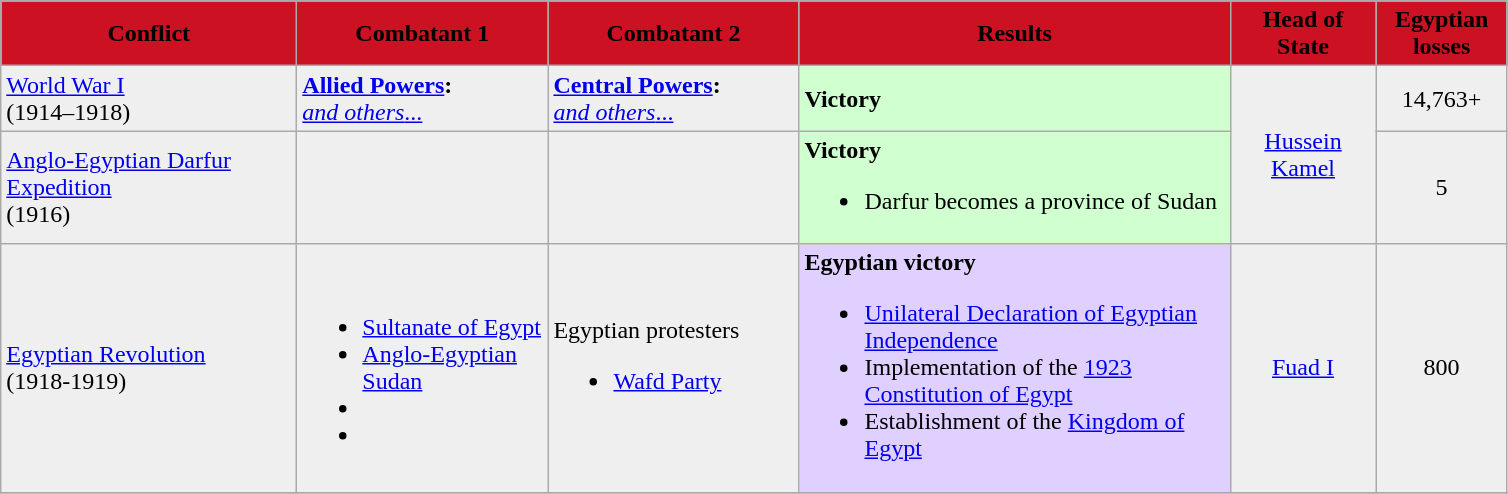<table class="wikitable">
<tr>
<th style="background:#CC1122" rowspan="1" width=190px><span>Conflict</span></th>
<th style="background:#CC1122" rowspan="1" width=160px><span>Combatant 1</span></th>
<th style="background:#CC1122" rowspan="1" width=160px><span>Combatant 2</span></th>
<th style="background:#CC1122" rowspan="1" width=280px><span>Results</span></th>
<th style="background:#CC1122" rowspan="1" width=90px><span>Head of State</span></th>
<th style="background:#CC1122" rowspan="1" width=80px><span>Egyptian<br>losses</span></th>
</tr>
<tr>
<td style="background:#efefef"><a href='#'>World War I</a><br>(1914–1918)</td>
<td style="background:#efefef"><strong><a href='#'>Allied Powers</a>:</strong><br>

<a href='#'><em>and others</em>...</a></td>
<td style="background:#efefef"><strong><a href='#'>Central Powers</a>:</strong><br><a href='#'><em>and others</em>...</a></td>
<td style="background:#D0FFD0"><strong>Victory</strong><br></td>
<td style="background:#efefef;text-align:center;" rowspan=2><a href='#'>Hussein Kamel</a></td>
<td style="background:#efefef;text-align:center;" colspan=2>14,763+</td>
</tr>
<tr>
<td style="background:#efefef"><a href='#'>Anglo-Egyptian Darfur Expedition</a><br>(1916)</td>
<td style="background:#efefef"></td>
<td style="background:#efefef"></td>
<td style="background:#D0FFD0"><strong>Victory</strong><br><ul><li>Darfur becomes a province of Sudan</li></ul></td>
<td style="background:#efefef;text-align:center;" colspan=1>5</td>
</tr>
<tr>
<td style="background:#efefef"><a href='#'>Egyptian Revolution</a><br>(1918-1919)</td>
<td style="background:#efefef"><br><ul><li> <a href='#'>Sultanate of Egypt</a></li><li>  <a href='#'>Anglo-Egyptian Sudan</a></li><li></li><li></li></ul></td>
<td style="background:#efefef"> Egyptian protesters<br><ul><li><a href='#'>Wafd Party</a></li></ul></td>
<td style="background:#E0D0FF"><strong>Egyptian victory</strong><br><ul><li><a href='#'>Unilateral Declaration of Egyptian Independence</a></li><li>Implementation of the <a href='#'>1923 Constitution of Egypt</a></li><li>Establishment of the <a href='#'>Kingdom of Egypt</a></li></ul></td>
<td style="background:#efefef;text-align:center;" colspan=1><a href='#'>Fuad I</a></td>
<td style="background:#efefef;text-align:center;" colspan=1>800</td>
</tr>
<tr>
</tr>
</table>
